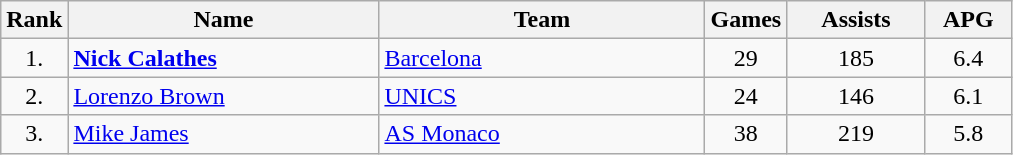<table class="wikitable" style="text-align: center;">
<tr>
<th>Rank</th>
<th width=200>Name</th>
<th width=210>Team</th>
<th>Games</th>
<th width=85>Assists</th>
<th width=50>APG</th>
</tr>
<tr>
<td>1.</td>
<td align="left"> <strong><a href='#'>Nick Calathes</a></strong></td>
<td align="left"> <a href='#'>Barcelona</a></td>
<td>29</td>
<td>185</td>
<td>6.4</td>
</tr>
<tr>
<td>2.</td>
<td align="left"> <a href='#'>Lorenzo Brown</a></td>
<td align="left"> <a href='#'>UNICS</a></td>
<td>24</td>
<td>146</td>
<td>6.1</td>
</tr>
<tr>
<td>3.</td>
<td align="left"> <a href='#'>Mike James</a></td>
<td align="left"> <a href='#'>AS Monaco</a></td>
<td>38</td>
<td>219</td>
<td>5.8</td>
</tr>
</table>
